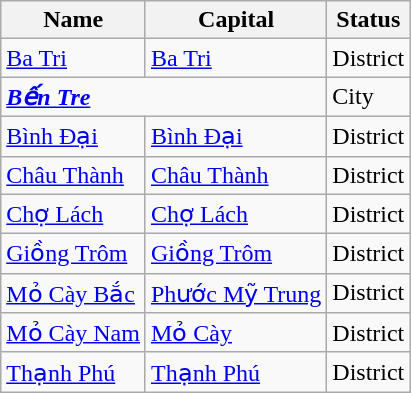<table class="wikitable sortable">
<tr>
<th>Name</th>
<th>Capital</th>
<th>Status</th>
</tr>
<tr>
<td><a href='#'>Ba Tri</a></td>
<td><a href='#'>Ba Tri</a></td>
<td>District</td>
</tr>
<tr>
<td colspan="2"><strong><em><a href='#'>Bến Tre</a></em></strong></td>
<td>City</td>
</tr>
<tr>
<td><a href='#'>Bình Đại</a></td>
<td><a href='#'>Bình Đại</a></td>
<td>District</td>
</tr>
<tr>
<td><a href='#'>Châu Thành</a></td>
<td><a href='#'>Châu Thành</a></td>
<td>District</td>
</tr>
<tr>
<td><a href='#'>Chợ Lách</a></td>
<td><a href='#'>Chợ Lách</a></td>
<td>District</td>
</tr>
<tr>
<td><a href='#'>Giồng Trôm</a></td>
<td><a href='#'>Giồng Trôm</a></td>
<td>District</td>
</tr>
<tr>
<td><a href='#'>Mỏ Cày Bắc</a></td>
<td><a href='#'>Phước Mỹ Trung</a></td>
<td>District</td>
</tr>
<tr>
<td><a href='#'>Mỏ Cày Nam</a></td>
<td><a href='#'>Mỏ Cày</a></td>
<td>District</td>
</tr>
<tr>
<td><a href='#'>Thạnh Phú</a></td>
<td><a href='#'>Thạnh Phú</a></td>
<td>District</td>
</tr>
</table>
